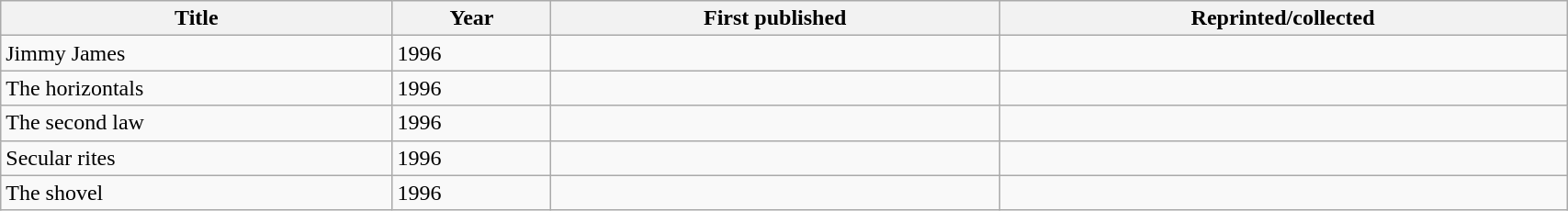<table class='wikitable sortable' width='90%'>
<tr>
<th width=25%>Title</th>
<th>Year</th>
<th>First published</th>
<th>Reprinted/collected</th>
</tr>
<tr>
<td>Jimmy James</td>
<td>1996</td>
<td></td>
<td></td>
</tr>
<tr>
<td data-sort-value="Horizontals">The horizontals</td>
<td>1996</td>
<td></td>
<td></td>
</tr>
<tr>
<td>The second law</td>
<td>1996</td>
<td></td>
<td></td>
</tr>
<tr>
<td>Secular rites</td>
<td>1996</td>
<td></td>
<td></td>
</tr>
<tr>
<td>The shovel</td>
<td>1996</td>
<td></td>
<td></td>
</tr>
</table>
